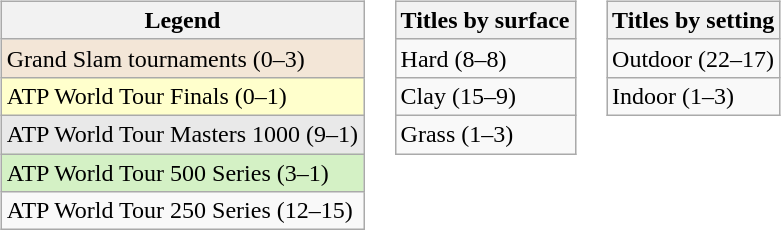<table>
<tr valign=top>
<td><br><table class=wikitable>
<tr>
<th>Legend</th>
</tr>
<tr style=background:#f3e6d7>
<td>Grand Slam tournaments (0–3)</td>
</tr>
<tr style=background:#ffffcc>
<td>ATP World Tour Finals (0–1)</td>
</tr>
<tr style=background:#e9e9e9>
<td>ATP World Tour Masters 1000 (9–1)</td>
</tr>
<tr style=background:#d4f1c5>
<td>ATP World Tour 500 Series (3–1)</td>
</tr>
<tr>
<td>ATP World Tour 250 Series (12–15)</td>
</tr>
</table>
</td>
<td><br><table class=wikitable>
<tr>
<th>Titles by surface</th>
</tr>
<tr>
<td>Hard (8–8)</td>
</tr>
<tr>
<td>Clay (15–9)</td>
</tr>
<tr>
<td>Grass (1–3)</td>
</tr>
</table>
</td>
<td><br><table class=wikitable>
<tr>
<th>Titles by setting</th>
</tr>
<tr>
<td>Outdoor (22–17)</td>
</tr>
<tr>
<td>Indoor (1–3)</td>
</tr>
</table>
</td>
</tr>
</table>
